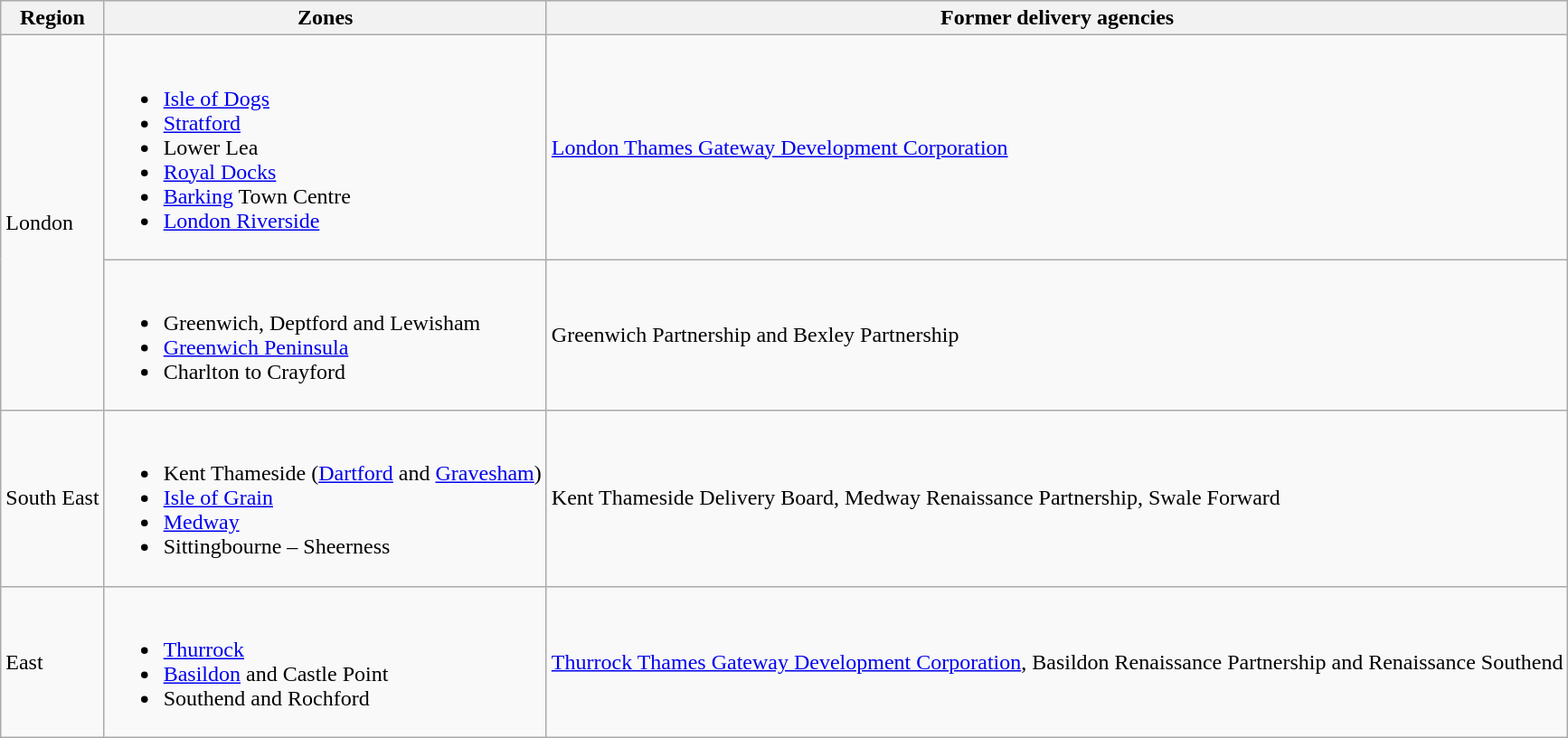<table class="wikitable">
<tr>
<th>Region</th>
<th>Zones</th>
<th>Former delivery agencies</th>
</tr>
<tr>
<td rowspan="2">London</td>
<td><br><ul><li><a href='#'>Isle of Dogs</a></li><li><a href='#'>Stratford</a></li><li>Lower Lea</li><li><a href='#'>Royal Docks</a></li><li><a href='#'>Barking</a> Town Centre</li><li><a href='#'>London Riverside</a></li></ul></td>
<td><a href='#'>London Thames Gateway Development Corporation</a></td>
</tr>
<tr>
<td><br><ul><li>Greenwich, Deptford and Lewisham</li><li><a href='#'>Greenwich Peninsula</a></li><li>Charlton to Crayford</li></ul></td>
<td>Greenwich Partnership and Bexley Partnership</td>
</tr>
<tr>
<td>South East</td>
<td><br><ul><li>Kent Thameside (<a href='#'>Dartford</a> and <a href='#'>Gravesham</a>)</li><li><a href='#'>Isle of Grain</a></li><li><a href='#'>Medway</a></li><li>Sittingbourne – Sheerness</li></ul></td>
<td>Kent Thameside Delivery Board, Medway Renaissance Partnership, Swale Forward</td>
</tr>
<tr>
<td>East</td>
<td><br><ul><li><a href='#'>Thurrock</a></li><li><a href='#'>Basildon</a> and Castle Point</li><li>Southend and Rochford</li></ul></td>
<td><a href='#'>Thurrock Thames Gateway Development Corporation</a>, Basildon Renaissance Partnership and Renaissance Southend</td>
</tr>
</table>
